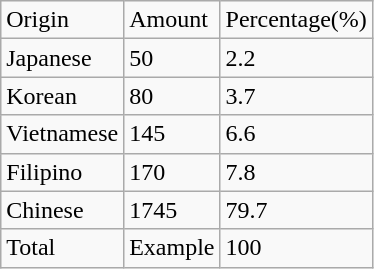<table class="wikitable">
<tr>
<td>Origin</td>
<td>Amount</td>
<td>Percentage(%)</td>
</tr>
<tr>
<td>Japanese</td>
<td>50</td>
<td>2.2</td>
</tr>
<tr>
<td>Korean</td>
<td>80</td>
<td>3.7</td>
</tr>
<tr>
<td>Vietnamese</td>
<td>145</td>
<td>6.6</td>
</tr>
<tr>
<td>Filipino</td>
<td>170</td>
<td>7.8</td>
</tr>
<tr>
<td>Chinese</td>
<td>1745</td>
<td>79.7</td>
</tr>
<tr>
<td>Total</td>
<td>Example</td>
<td>100</td>
</tr>
</table>
